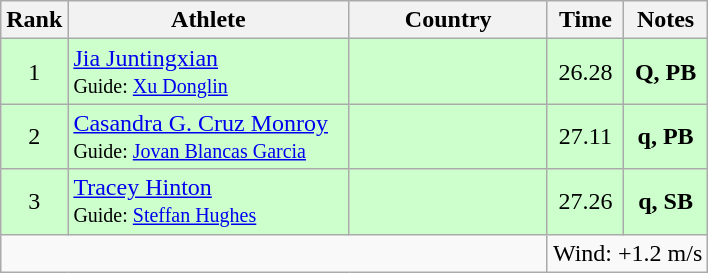<table class="wikitable sortable" style="text-align:center">
<tr>
<th>Rank</th>
<th style="width:180px">Athlete</th>
<th style="width:125px">Country</th>
<th>Time</th>
<th>Notes</th>
</tr>
<tr style="background:#cfc;">
<td>1</td>
<td style="text-align:left;"><a href='#'>Jia Juntingxian</a><br><small>Guide: <a href='#'>Xu Donglin</a></small></td>
<td style="text-align:left;"></td>
<td>26.28</td>
<td><strong>Q, PB</strong></td>
</tr>
<tr style="background:#cfc;">
<td>2</td>
<td style="text-align:left;"><a href='#'>Casandra G. Cruz Monroy</a><br><small>Guide: <a href='#'>Jovan Blancas Garcia</a></small></td>
<td style="text-align:left;"></td>
<td>27.11</td>
<td><strong>q, PB</strong></td>
</tr>
<tr style="background:#cfc;">
<td>3</td>
<td style="text-align:left;"><a href='#'>Tracey Hinton</a><br><small>Guide: <a href='#'>Steffan Hughes</a></small></td>
<td style="text-align:left;"></td>
<td>27.26</td>
<td><strong>q, SB</strong></td>
</tr>
<tr class="sortbottom">
<td colspan="3"></td>
<td colspan="2">Wind: +1.2 m/s</td>
</tr>
</table>
